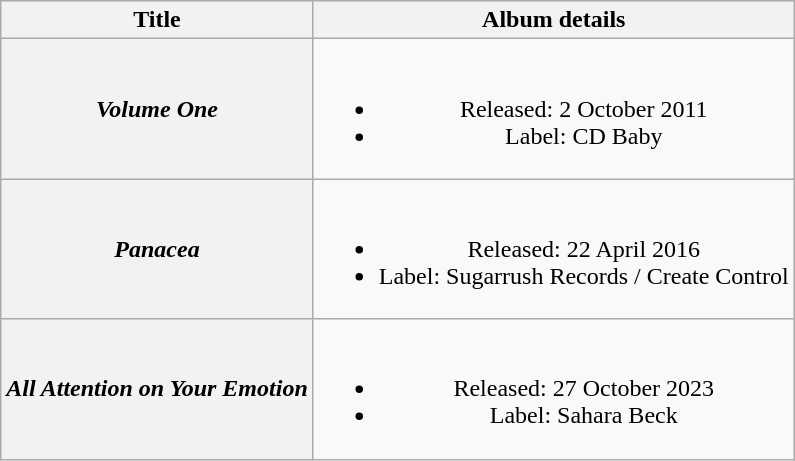<table class="wikitable plainrowheaders" style="text-align:center;">
<tr>
<th>Title</th>
<th>Album details</th>
</tr>
<tr>
<th scope="row"><em>Volume One</em></th>
<td><br><ul><li>Released: 2 October 2011</li><li>Label: CD Baby</li></ul></td>
</tr>
<tr>
<th scope="row"><em>Panacea</em></th>
<td><br><ul><li>Released: 22 April 2016</li><li>Label: Sugarrush Records / Create Control</li></ul></td>
</tr>
<tr>
<th scope="row"><em>All Attention on Your Emotion</em></th>
<td><br><ul><li>Released: 27 October 2023</li><li>Label: Sahara Beck</li></ul></td>
</tr>
</table>
